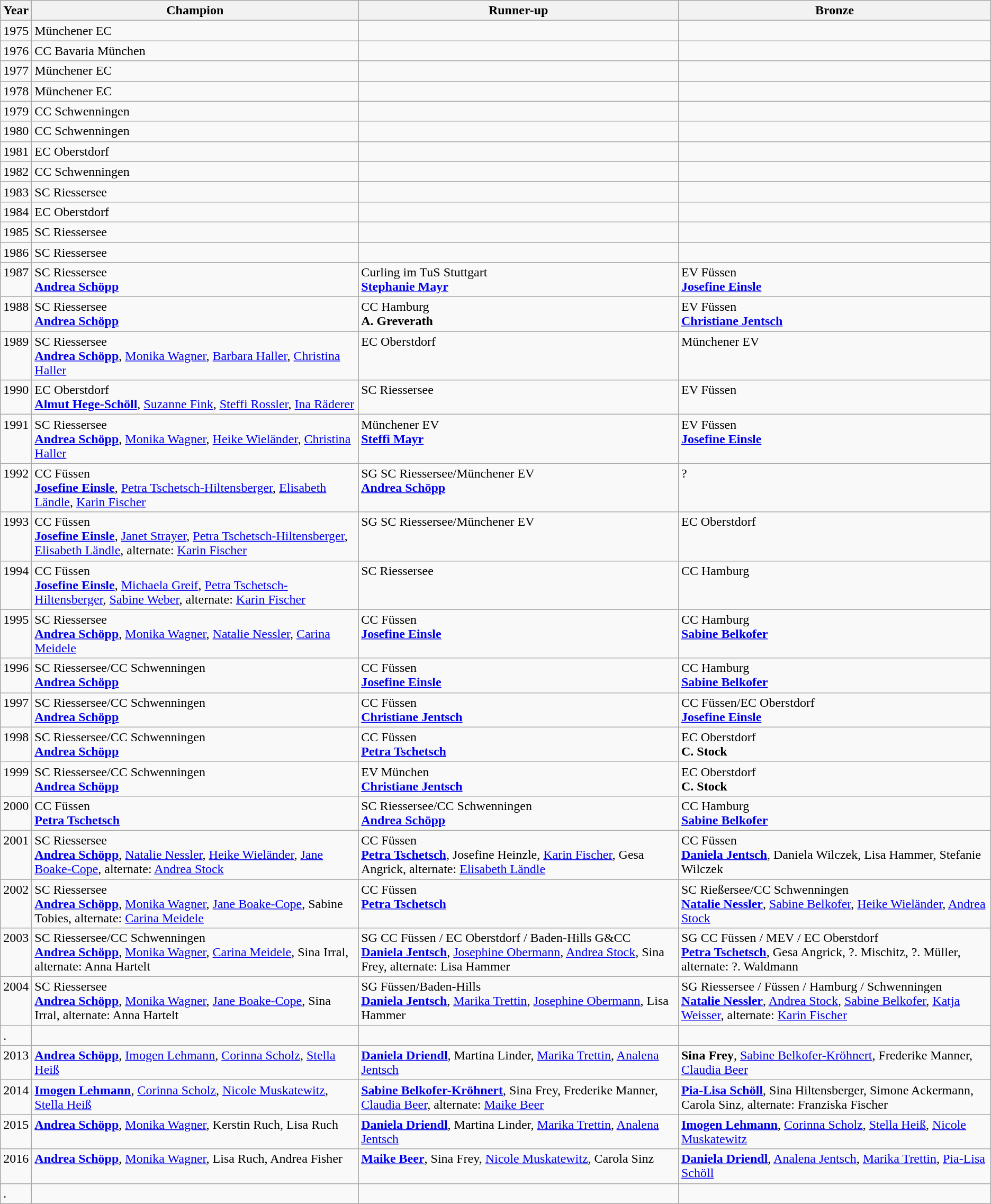<table class="wikitable">
<tr>
<th>Year</th>
<th>Champion</th>
<th>Runner-up</th>
<th>Bronze</th>
</tr>
<tr valign="top">
<td>1975</td>
<td>Münchener EC</td>
<td></td>
<td></td>
</tr>
<tr valign="top">
<td>1976</td>
<td>CC Bavaria München</td>
<td></td>
<td></td>
</tr>
<tr valign="top">
<td>1977</td>
<td>Münchener EC</td>
<td></td>
<td></td>
</tr>
<tr valign="top">
<td>1978</td>
<td>Münchener EC</td>
<td></td>
<td></td>
</tr>
<tr valign="top">
<td>1979</td>
<td>CC Schwenningen</td>
<td></td>
<td></td>
</tr>
<tr valign="top">
<td>1980</td>
<td>CC Schwenningen</td>
<td></td>
<td></td>
</tr>
<tr valign="top">
<td>1981</td>
<td>EC Oberstdorf</td>
<td></td>
<td></td>
</tr>
<tr valign="top">
<td>1982</td>
<td>CC Schwenningen</td>
<td></td>
<td></td>
</tr>
<tr valign="top">
<td>1983</td>
<td>SC Riessersee</td>
<td></td>
<td></td>
</tr>
<tr valign="top">
<td>1984</td>
<td>EC Oberstdorf</td>
<td></td>
<td></td>
</tr>
<tr valign="top">
<td>1985</td>
<td>SC Riessersee</td>
<td></td>
<td></td>
</tr>
<tr valign="top">
<td>1986</td>
<td>SC Riessersee</td>
<td></td>
<td></td>
</tr>
<tr valign="top">
<td>1987</td>
<td>SC Riessersee<br><strong><a href='#'>Andrea Schöpp</a></strong></td>
<td>Curling im TuS Stuttgart<br><strong><a href='#'>Stephanie Mayr</a></strong></td>
<td>EV Füssen<br><strong><a href='#'>Josefine Einsle</a></strong></td>
</tr>
<tr valign="top">
<td>1988</td>
<td>SC Riessersee<br><strong><a href='#'>Andrea Schöpp</a></strong></td>
<td>CC Hamburg<br><strong>A. Greverath</strong></td>
<td>EV Füssen<br><strong><a href='#'>Christiane Jentsch</a></strong></td>
</tr>
<tr valign="top">
<td>1989</td>
<td>SC Riessersee<br><strong><a href='#'>Andrea Schöpp</a></strong>, <a href='#'>Monika Wagner</a>, <a href='#'>Barbara Haller</a>, <a href='#'>Christina Haller</a></td>
<td>EC Oberstdorf</td>
<td>Münchener EV</td>
</tr>
<tr valign="top">
<td>1990</td>
<td>EC Oberstdorf<br><strong><a href='#'>Almut Hege-Schöll</a></strong>, <a href='#'>Suzanne Fink</a>, <a href='#'>Steffi Rossler</a>, <a href='#'>Ina Räderer</a></td>
<td>SC Riessersee</td>
<td>EV Füssen</td>
</tr>
<tr valign="top">
<td>1991</td>
<td>SC Riessersee<br><strong><a href='#'>Andrea Schöpp</a></strong>, <a href='#'>Monika Wagner</a>, <a href='#'>Heike Wieländer</a>, <a href='#'>Christina Haller</a></td>
<td>Münchener EV<br><strong><a href='#'>Steffi Mayr</a></strong></td>
<td>EV Füssen<br><strong><a href='#'>Josefine Einsle</a></strong></td>
</tr>
<tr valign="top">
<td>1992</td>
<td>CC Füssen<br><strong><a href='#'>Josefine Einsle</a></strong>, <a href='#'>Petra Tschetsch-Hiltensberger</a>, <a href='#'>Elisabeth Ländle</a>, <a href='#'>Karin Fischer</a></td>
<td>SG SC Riessersee/Münchener EV<br><strong><a href='#'>Andrea Schöpp</a></strong></td>
<td>?</td>
</tr>
<tr valign="top">
<td>1993</td>
<td>CC Füssen<br><strong><a href='#'>Josefine Einsle</a></strong>, <a href='#'>Janet Strayer</a>, <a href='#'>Petra Tschetsch-Hiltensberger</a>, <a href='#'>Elisabeth Ländle</a>, alternate: <a href='#'>Karin Fischer</a></td>
<td>SG SC Riessersee/Münchener EV</td>
<td>EC Oberstdorf</td>
</tr>
<tr valign="top">
<td>1994</td>
<td>CC Füssen<br><strong><a href='#'>Josefine Einsle</a></strong>, <a href='#'>Michaela Greif</a>, <a href='#'>Petra Tschetsch-Hiltensberger</a>, <a href='#'>Sabine Weber</a>, alternate: <a href='#'>Karin Fischer</a></td>
<td>SC Riessersee</td>
<td>CC Hamburg</td>
</tr>
<tr valign="top">
<td>1995</td>
<td>SC Riessersee<br><strong><a href='#'>Andrea Schöpp</a></strong>, <a href='#'>Monika Wagner</a>, <a href='#'>Natalie Nessler</a>, <a href='#'>Carina Meidele</a></td>
<td>CC Füssen<br><strong><a href='#'>Josefine Einsle</a></strong></td>
<td>CC Hamburg<br><strong><a href='#'>Sabine Belkofer</a></strong></td>
</tr>
<tr valign="top">
<td>1996</td>
<td>SC Riessersee/CC Schwenningen<br><strong><a href='#'>Andrea Schöpp</a></strong></td>
<td>CC Füssen<br><strong><a href='#'>Josefine Einsle</a></strong></td>
<td>CC Hamburg<br><strong><a href='#'>Sabine Belkofer</a></strong></td>
</tr>
<tr valign="top">
<td>1997</td>
<td>SC Riessersee/CC Schwenningen<br><strong><a href='#'>Andrea Schöpp</a></strong></td>
<td>CC Füssen<br><strong><a href='#'>Christiane Jentsch</a></strong></td>
<td>CC Füssen/EC Oberstdorf<br><strong><a href='#'>Josefine Einsle</a></strong></td>
</tr>
<tr valign="top">
<td>1998</td>
<td>SC Riessersee/CC Schwenningen<br><strong><a href='#'>Andrea Schöpp</a></strong></td>
<td>CC Füssen<br><strong><a href='#'>Petra Tschetsch</a></strong></td>
<td>EC Oberstdorf<br><strong>C. Stock</strong></td>
</tr>
<tr valign="top">
<td>1999</td>
<td>SC Riessersee/CC Schwenningen<br><strong><a href='#'>Andrea Schöpp</a></strong></td>
<td>EV München<br><strong><a href='#'>Christiane Jentsch</a></strong></td>
<td>EC Oberstdorf<br><strong>C. Stock</strong></td>
</tr>
<tr valign="top">
<td>2000</td>
<td>CC Füssen<br><strong><a href='#'>Petra Tschetsch</a></strong></td>
<td>SC Riessersee/CC Schwenningen<br><strong><a href='#'>Andrea Schöpp</a></strong></td>
<td>CC Hamburg<br><strong><a href='#'>Sabine Belkofer</a></strong></td>
</tr>
<tr valign="top">
<td>2001</td>
<td>SC Riessersee<br><strong><a href='#'>Andrea Schöpp</a></strong>, <a href='#'>Natalie Nessler</a>, <a href='#'>Heike Wieländer</a>, <a href='#'>Jane Boake-Cope</a>, alternate: <a href='#'>Andrea Stock</a></td>
<td>CC Füssen<br><strong><a href='#'>Petra Tschetsch</a></strong>, Josefine Heinzle, <a href='#'>Karin Fischer</a>, Gesa Angrick, alternate: <a href='#'>Elisabeth Ländle</a></td>
<td>CC Füssen<br><strong><a href='#'>Daniela Jentsch</a></strong>, Daniela Wilczek, Lisa Hammer, Stefanie Wilczek</td>
</tr>
<tr valign="top">
<td>2002</td>
<td>SC Riessersee<br><strong><a href='#'>Andrea Schöpp</a></strong>, <a href='#'>Monika Wagner</a>, <a href='#'>Jane Boake-Cope</a>, Sabine Tobies, alternate: <a href='#'>Carina Meidele</a></td>
<td>CC Füssen<br><strong><a href='#'>Petra Tschetsch</a></strong></td>
<td>SC Rießersee/CC Schwenningen<br><strong><a href='#'>Natalie Nessler</a></strong>, <a href='#'>Sabine Belkofer</a>, <a href='#'>Heike Wieländer</a>, <a href='#'>Andrea Stock</a></td>
</tr>
<tr valign="top">
<td>2003</td>
<td>SC Riessersee/CC Schwenningen<br><strong><a href='#'>Andrea Schöpp</a></strong>, <a href='#'>Monika Wagner</a>, <a href='#'>Carina Meidele</a>, Sina Irral, alternate: Anna Hartelt</td>
<td>SG CC Füssen / EC Oberstdorf / Baden-Hills G&CC<br><strong><a href='#'>Daniela Jentsch</a></strong>, <a href='#'>Josephine Obermann</a>, <a href='#'>Andrea Stock</a>, Sina Frey, alternate: Lisa Hammer</td>
<td>SG CC Füssen / MEV / EC Oberstdorf<br><strong><a href='#'>Petra Tschetsch</a></strong>, Gesa Angrick, ?. Mischitz, ?. Müller, alternate: ?. Waldmann</td>
</tr>
<tr valign="top">
<td>2004</td>
<td>SC Riessersee<br><strong><a href='#'>Andrea Schöpp</a></strong>, <a href='#'>Monika Wagner</a>, <a href='#'>Jane Boake-Cope</a>, Sina Irral, alternate: Anna Hartelt</td>
<td>SG Füssen/Baden-Hills<br><strong><a href='#'>Daniela Jentsch</a></strong>, <a href='#'>Marika Trettin</a>, <a href='#'>Josephine Obermann</a>, Lisa Hammer</td>
<td>SG Riessersee / Füssen / Hamburg / Schwenningen<br><strong><a href='#'>Natalie Nessler</a></strong>, <a href='#'>Andrea Stock</a>, <a href='#'>Sabine Belkofer</a>, <a href='#'>Katja Weisser</a>, alternate: <a href='#'>Karin Fischer</a></td>
</tr>
<tr valign="top">
<td>.</td>
<td></td>
<td></td>
<td></td>
</tr>
<tr valign="top">
<td>2013</td>
<td><strong><a href='#'>Andrea Schöpp</a></strong>, <a href='#'>Imogen Lehmann</a>, <a href='#'>Corinna Scholz</a>, <a href='#'>Stella Heiß</a></td>
<td><strong><a href='#'>Daniela Driendl</a></strong>, Martina Linder, <a href='#'>Marika Trettin</a>, <a href='#'>Analena Jentsch</a></td>
<td><strong>Sina Frey</strong>, <a href='#'>Sabine Belkofer-Kröhnert</a>, Frederike Manner, <a href='#'>Claudia Beer</a></td>
</tr>
<tr valign="top">
<td>2014</td>
<td><strong><a href='#'>Imogen Lehmann</a></strong>, <a href='#'>Corinna Scholz</a>, <a href='#'>Nicole Muskatewitz</a>, <a href='#'>Stella Heiß</a></td>
<td><strong><a href='#'>Sabine Belkofer-Kröhnert</a></strong>, Sina Frey, Frederike Manner, <a href='#'>Claudia Beer</a>, alternate: <a href='#'>Maike Beer</a></td>
<td><strong><a href='#'>Pia-Lisa Schöll</a></strong>, Sina Hiltensberger, Simone Ackermann, Carola Sinz, alternate: Franziska Fischer</td>
</tr>
<tr valign="top">
<td>2015</td>
<td><strong><a href='#'>Andrea Schöpp</a></strong>, <a href='#'>Monika Wagner</a>, Kerstin Ruch, Lisa Ruch</td>
<td><strong><a href='#'>Daniela Driendl</a></strong>, Martina Linder, <a href='#'>Marika Trettin</a>, <a href='#'>Analena Jentsch</a></td>
<td><strong><a href='#'>Imogen Lehmann</a></strong>, <a href='#'>Corinna Scholz</a>, <a href='#'>Stella Heiß</a>, <a href='#'>Nicole Muskatewitz</a></td>
</tr>
<tr valign="top">
<td>2016</td>
<td><strong><a href='#'>Andrea Schöpp</a></strong>, <a href='#'>Monika Wagner</a>, Lisa Ruch, Andrea Fisher</td>
<td><strong><a href='#'>Maike Beer</a></strong>, Sina Frey, <a href='#'>Nicole Muskatewitz</a>, Carola Sinz</td>
<td><strong><a href='#'>Daniela Driendl</a></strong>, <a href='#'>Analena Jentsch</a>, <a href='#'>Marika Trettin</a>, <a href='#'>Pia-Lisa Schöll</a></td>
</tr>
<tr valign="top">
<td>.</td>
<td></td>
<td></td>
<td><br></td>
</tr>
</table>
